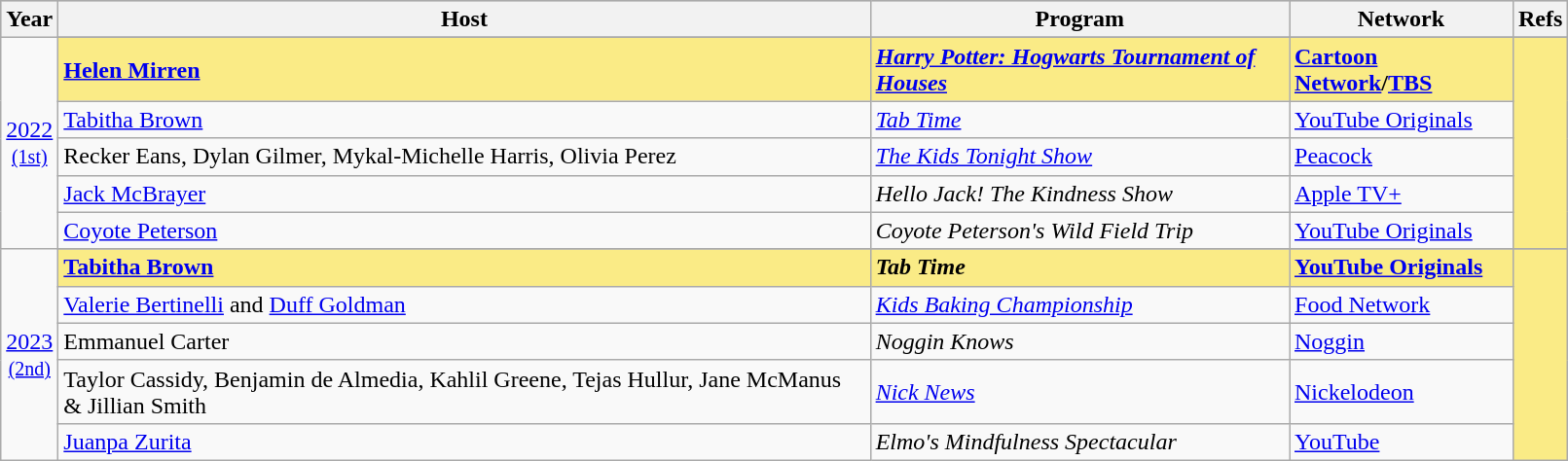<table class="wikitable"  width="85%">
<tr bgcolor="#bebebe">
<th>Year</th>
<th>Host</th>
<th>Program</th>
<th>Network</th>
<th>Refs</th>
</tr>
<tr>
<td rowspan=6 style="text-align:center"><a href='#'>2022</a><br><small><a href='#'>(1st)</a></small></td>
</tr>
<tr style="background:#FAEB86">
<td><strong><a href='#'>Helen Mirren</a></strong></td>
<td><strong><em><a href='#'>Harry Potter: Hogwarts Tournament of Houses</a></em></strong></td>
<td><strong><a href='#'>Cartoon Network</a>/<a href='#'>TBS</a></strong></td>
<td rowspan=5 style="text-align:center"></td>
</tr>
<tr>
<td><a href='#'>Tabitha Brown</a></td>
<td><em><a href='#'>Tab Time</a></em></td>
<td><a href='#'>YouTube Originals</a></td>
</tr>
<tr>
<td>Recker Eans, Dylan Gilmer, Mykal-Michelle Harris, Olivia Perez</td>
<td><em><a href='#'>The Kids Tonight Show</a></em></td>
<td><a href='#'>Peacock</a></td>
</tr>
<tr>
<td><a href='#'>Jack McBrayer</a></td>
<td><em>Hello Jack! The Kindness Show</em></td>
<td><a href='#'>Apple TV+</a></td>
</tr>
<tr>
<td><a href='#'>Coyote Peterson</a></td>
<td><em>Coyote Peterson's Wild Field Trip</em></td>
<td><a href='#'>YouTube Originals</a></td>
</tr>
<tr>
<td rowspan=6 style="text-align:center"><a href='#'>2023</a><br><small><a href='#'>(2nd)</a></small></td>
</tr>
<tr style="background:#FAEB86">
<td><strong><a href='#'>Tabitha Brown</a></strong></td>
<td><strong><em>Tab Time</em></strong></td>
<td><strong><a href='#'>YouTube Originals</a></strong></td>
<td rowspan=6 style="text-align:center"></td>
</tr>
<tr>
<td><a href='#'>Valerie Bertinelli</a> and <a href='#'>Duff Goldman</a></td>
<td><em><a href='#'>Kids Baking Championship</a></em></td>
<td><a href='#'>Food Network</a></td>
</tr>
<tr>
<td>Emmanuel Carter</td>
<td><em>Noggin Knows</em></td>
<td><a href='#'>Noggin</a></td>
</tr>
<tr>
<td>Taylor Cassidy, Benjamin de Almedia, Kahlil Greene, Tejas Hullur, Jane McManus & Jillian Smith</td>
<td><em><a href='#'>Nick News</a></em></td>
<td><a href='#'>Nickelodeon</a></td>
</tr>
<tr>
<td><a href='#'>Juanpa Zurita</a></td>
<td><em>Elmo's Mindfulness Spectacular</em></td>
<td><a href='#'>YouTube</a></td>
</tr>
</table>
